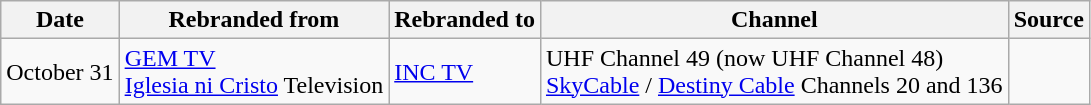<table class="wikitable">
<tr>
<th>Date</th>
<th>Rebranded from</th>
<th>Rebranded to</th>
<th>Channel</th>
<th>Source</th>
</tr>
<tr>
<td>October 31</td>
<td><a href='#'>GEM TV</a><br><a href='#'>Iglesia ni Cristo</a> Television</td>
<td><a href='#'>INC TV</a></td>
<td>UHF Channel 49 (now UHF Channel 48) <br> <a href='#'>SkyCable</a> / <a href='#'>Destiny Cable</a> Channels 20 and 136</td>
<td></td>
</tr>
</table>
